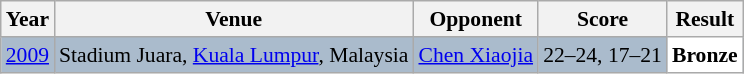<table class="sortable wikitable" style="font-size: 90%;">
<tr>
<th>Year</th>
<th>Venue</th>
<th>Opponent</th>
<th>Score</th>
<th>Result</th>
</tr>
<tr style="background:#AABBCC">
<td align="center"><a href='#'>2009</a></td>
<td align="left">Stadium Juara, <a href='#'>Kuala Lumpur</a>, Malaysia</td>
<td align="left"> <a href='#'>Chen Xiaojia</a></td>
<td align="left">22–24, 17–21</td>
<td style="text-align:left; background:white"> <strong>Bronze</strong></td>
</tr>
</table>
